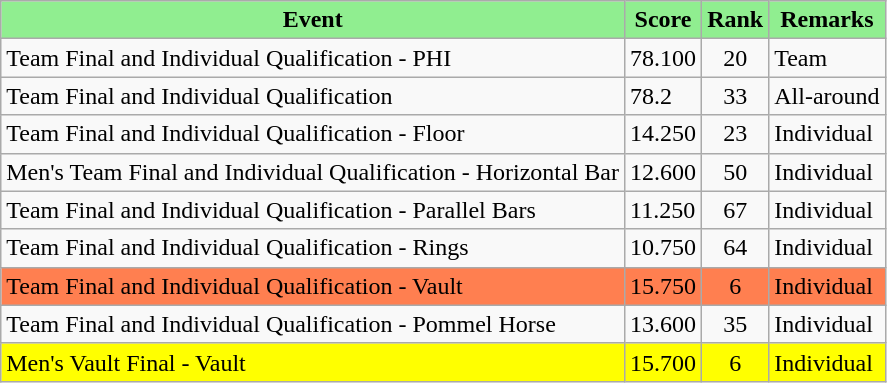<table class="wikitable">
<tr bgcolor="lightgreen">
<td align=center><strong>Event</strong></td>
<td align=center><strong>Score</strong></td>
<td align=center><strong>Rank</strong></td>
<td align=center><strong>Remarks</strong></td>
</tr>
<tr>
<td>Team Final and Individual Qualification - PHI</td>
<td>78.100</td>
<td align="center">20</td>
<td>Team</td>
</tr>
<tr>
<td>Team Final and Individual Qualification</td>
<td>78.2</td>
<td align="center">33</td>
<td>All-around</td>
</tr>
<tr>
<td>Team Final and Individual Qualification - Floor</td>
<td>14.250</td>
<td align="center">23</td>
<td>Individual</td>
</tr>
<tr>
<td>Men's Team Final and Individual Qualification - Horizontal Bar</td>
<td>12.600</td>
<td align="center">50</td>
<td>Individual</td>
</tr>
<tr>
<td>Team Final and Individual Qualification - Parallel Bars</td>
<td>11.250</td>
<td align="center">67</td>
<td>Individual</td>
</tr>
<tr>
<td>Team Final and Individual Qualification - Rings</td>
<td>10.750</td>
<td align="center">64</td>
<td>Individual</td>
</tr>
<tr bgcolor=coral>
<td>Team Final and Individual Qualification - Vault</td>
<td>15.750</td>
<td align="center">6</td>
<td>Individual</td>
</tr>
<tr>
<td>Team Final and Individual Qualification - Pommel Horse</td>
<td>13.600</td>
<td align="center">35</td>
<td>Individual</td>
</tr>
<tr bgcolor=yellow>
<td>Men's Vault Final - Vault</td>
<td>15.700</td>
<td align="center">6</td>
<td>Individual</td>
</tr>
</table>
